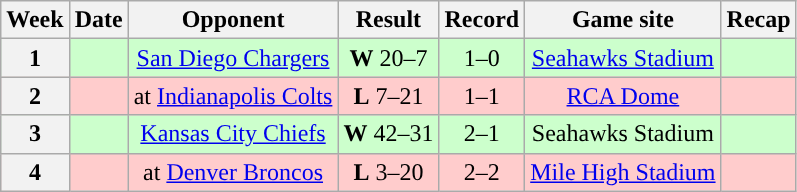<table class="wikitable" style="text-align:center">
<tr>
<th>Week</th>
<th>Date</th>
<th>Opponent</th>
<th>Result</th>
<th>Record</th>
<th>Game site</th>
<th>Recap</th>
</tr>
<tr style="background:#cfc">
<th>1</th>
<td></td>
<td><a href='#'>San Diego Chargers</a></td>
<td><strong>W</strong> 20–7</td>
<td>1–0</td>
<td><a href='#'>Seahawks Stadium</a></td>
<td></td>
</tr>
<tr style="background:#fcc">
<th>2</th>
<td></td>
<td>at <a href='#'>Indianapolis Colts</a></td>
<td><strong>L</strong> 7–21</td>
<td>1–1</td>
<td><a href='#'>RCA Dome</a></td>
<td></td>
</tr>
<tr style="background:#cfc">
<th>3</th>
<td></td>
<td><a href='#'>Kansas City Chiefs</a></td>
<td><strong>W</strong> 42–31</td>
<td>2–1</td>
<td>Seahawks Stadium</td>
<td></td>
</tr>
<tr style="background:#fcc">
<th>4</th>
<td></td>
<td>at <a href='#'>Denver Broncos</a></td>
<td><strong>L</strong> 3–20</td>
<td>2–2</td>
<td><a href='#'>Mile High Stadium</a></td>
<td></td>
</tr>
</table>
